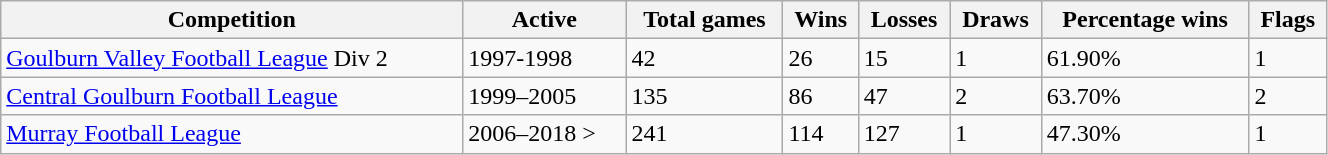<table class="wikitable sortable" " style="width:70%;">
<tr>
<th>Competition</th>
<th>Active</th>
<th>Total games</th>
<th>Wins</th>
<th>Losses</th>
<th>Draws</th>
<th>Percentage wins</th>
<th>Flags</th>
</tr>
<tr>
<td><a href='#'>Goulburn Valley Football League</a> Div 2</td>
<td>1997-1998</td>
<td>42</td>
<td>26</td>
<td>15</td>
<td>1</td>
<td>61.90%</td>
<td>1</td>
</tr>
<tr>
<td><a href='#'>Central Goulburn Football League</a></td>
<td>1999–2005</td>
<td>135</td>
<td>86</td>
<td>47</td>
<td>2</td>
<td>63.70%</td>
<td>2</td>
</tr>
<tr>
<td><a href='#'>Murray Football League</a></td>
<td>2006–2018 ></td>
<td>241</td>
<td>114</td>
<td>127</td>
<td>1</td>
<td>47.30%</td>
<td>1</td>
</tr>
</table>
